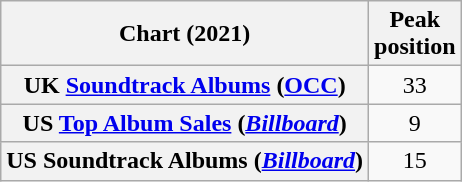<table class="wikitable plainrowheaders" style="text-align:center">
<tr>
<th scope="col">Chart (2021)</th>
<th scope="col">Peak<br>position</th>
</tr>
<tr>
<th scope="row">UK <a href='#'>Soundtrack Albums</a> (<a href='#'>OCC</a>)</th>
<td>33</td>
</tr>
<tr>
<th scope="row">US <a href='#'>Top Album Sales</a> (<a href='#'><em>Billboard</em></a>)</th>
<td>9</td>
</tr>
<tr>
<th scope="row">US Soundtrack Albums (<a href='#'><em>Billboard</em></a>)</th>
<td>15</td>
</tr>
</table>
